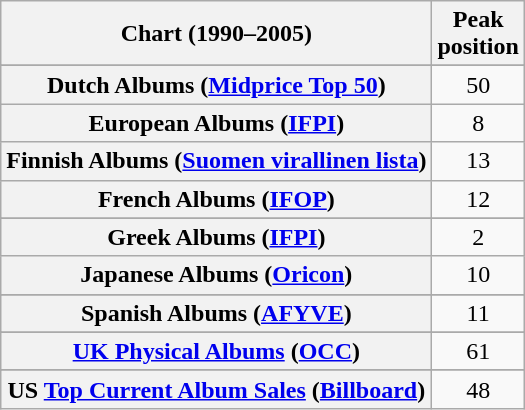<table class="wikitable sortable plainrowheaders" style="text-align:center">
<tr>
<th scope="col">Chart (1990–2005)</th>
<th scope="col">Peak<br>position</th>
</tr>
<tr>
</tr>
<tr>
</tr>
<tr>
</tr>
<tr>
</tr>
<tr>
<th scope="row">Dutch Albums (<a href='#'>Midprice Top 50</a>)</th>
<td>50</td>
</tr>
<tr>
<th scope="row">European Albums (<a href='#'>IFPI</a>)</th>
<td>8</td>
</tr>
<tr>
<th scope="row">Finnish Albums (<a href='#'>Suomen virallinen lista</a>)</th>
<td>13</td>
</tr>
<tr>
<th scope="row">French Albums (<a href='#'>IFOP</a>)</th>
<td>12</td>
</tr>
<tr>
</tr>
<tr>
<th scope="row">Greek Albums (<a href='#'>IFPI</a>)</th>
<td>2</td>
</tr>
<tr>
<th scope="row">Japanese Albums (<a href='#'>Oricon</a>)</th>
<td>10</td>
</tr>
<tr>
</tr>
<tr>
</tr>
<tr>
<th scope="row">Spanish Albums (<a href='#'>AFYVE</a>)</th>
<td>11</td>
</tr>
<tr>
</tr>
<tr>
</tr>
<tr>
</tr>
<tr>
<th scope="row"><a href='#'>UK Physical Albums</a> (<a href='#'>OCC</a>)</th>
<td>61</td>
</tr>
<tr>
</tr>
<tr>
</tr>
<tr>
</tr>
<tr>
<th scope="row">US <a href='#'>Top Current Album Sales</a> (<a href='#'>Billboard</a>)</th>
<td>48</td>
</tr>
</table>
